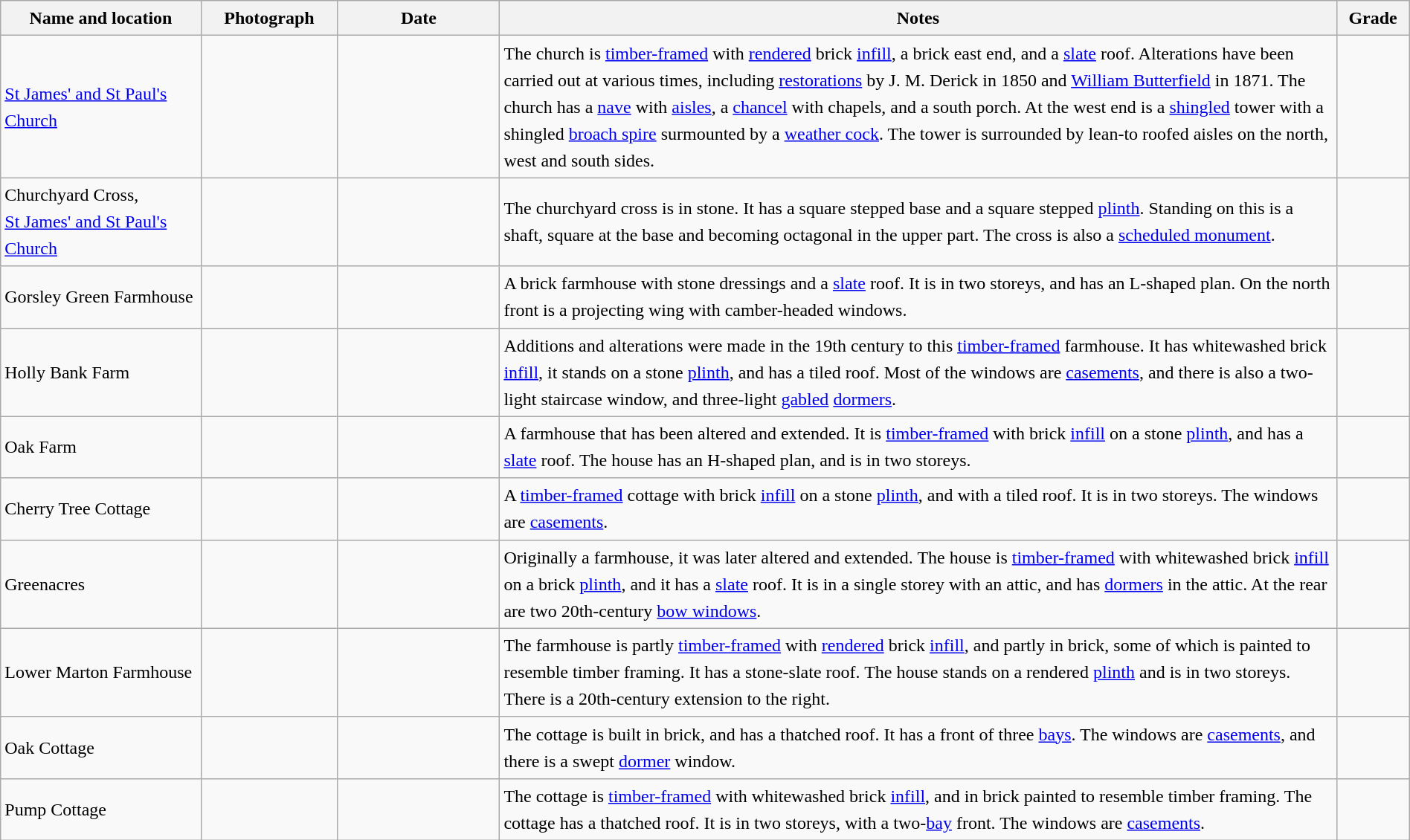<table class="wikitable sortable plainrowheaders" style="width:100%;border:0px;text-align:left;line-height:150%;">
<tr>
<th scope="col" style="width:150px">Name and location</th>
<th scope="col" style="width:100px" class="unsortable">Photograph</th>
<th scope="col" style="width:120px">Date</th>
<th scope="col" style="width:650px" class="unsortable">Notes</th>
<th scope="col" style="width:50px">Grade</th>
</tr>
<tr>
<td><a href='#'>St James' and St Paul's Church</a><br><small></small></td>
<td></td>
<td align="center"></td>
<td>The church is <a href='#'>timber-framed</a> with <a href='#'>rendered</a> brick <a href='#'>infill</a>, a brick east end, and a <a href='#'>slate</a> roof. Alterations have been carried out at various times, including <a href='#'>restorations</a> by J. M. Derick in 1850 and <a href='#'>William Butterfield</a> in 1871. The church has a <a href='#'>nave</a> with <a href='#'>aisles</a>, a <a href='#'>chancel</a> with chapels, and a south porch. At the west end is a <a href='#'>shingled</a> tower with a shingled <a href='#'>broach spire</a> surmounted by a <a href='#'>weather cock</a>. The tower is surrounded by lean-to roofed aisles on the north, west and south sides.</td>
<td align="center" ></td>
</tr>
<tr>
<td>Churchyard Cross,<br><a href='#'>St James' and St Paul's Church</a><br><small></small></td>
<td></td>
<td align="center"></td>
<td>The churchyard cross is in stone. It has a square stepped base and a square stepped <a href='#'>plinth</a>. Standing on this is a shaft, square at the base and becoming octagonal in the upper part. The cross is also a <a href='#'>scheduled monument</a>.</td>
<td align="center" ></td>
</tr>
<tr>
<td>Gorsley Green Farmhouse<br><small></small></td>
<td></td>
<td align="center"></td>
<td>A brick farmhouse with stone dressings and a <a href='#'>slate</a> roof. It is in two storeys, and has an L-shaped plan. On the north front is a projecting wing with camber-headed windows.</td>
<td align="center" ></td>
</tr>
<tr>
<td>Holly Bank Farm<br><small></small></td>
<td></td>
<td align="center"></td>
<td>Additions and alterations were made in the 19th century to this <a href='#'>timber-framed</a> farmhouse. It has whitewashed brick <a href='#'>infill</a>, it stands on a stone <a href='#'>plinth</a>, and has a tiled roof. Most of the windows are <a href='#'>casements</a>, and there is also a two-light staircase window, and three-light <a href='#'>gabled</a> <a href='#'>dormers</a>.</td>
<td align="center" ></td>
</tr>
<tr>
<td>Oak Farm<br><small></small></td>
<td></td>
<td align="center"></td>
<td>A farmhouse that has been altered and extended. It is <a href='#'>timber-framed</a> with brick <a href='#'>infill</a> on a stone <a href='#'>plinth</a>, and has a <a href='#'>slate</a> roof. The house has an H-shaped plan, and is in two storeys.</td>
<td align="center" ></td>
</tr>
<tr>
<td>Cherry Tree Cottage<br><small></small></td>
<td></td>
<td align="center"></td>
<td>A <a href='#'>timber-framed</a> cottage with brick <a href='#'>infill</a> on a stone <a href='#'>plinth</a>, and with a tiled roof. It is in two storeys. The windows are <a href='#'>casements</a>.</td>
<td align="center" ></td>
</tr>
<tr>
<td>Greenacres<br><small></small></td>
<td></td>
<td align="center"></td>
<td>Originally a farmhouse, it was later altered and extended. The house is <a href='#'>timber-framed</a> with whitewashed brick <a href='#'>infill</a> on a brick <a href='#'>plinth</a>, and it has a <a href='#'>slate</a> roof. It is in a single storey with an attic, and has <a href='#'>dormers</a> in the attic. At the rear are two 20th-century <a href='#'>bow windows</a>.</td>
<td align="center" ></td>
</tr>
<tr>
<td>Lower Marton Farmhouse<br><small></small></td>
<td></td>
<td align="center"></td>
<td>The farmhouse is partly <a href='#'>timber-framed</a> with <a href='#'>rendered</a> brick <a href='#'>infill</a>, and partly in brick, some of which is painted to resemble timber framing. It has a stone-slate roof. The house stands on a rendered <a href='#'>plinth</a> and is in two storeys. There is a 20th-century extension to the right.</td>
<td align="center" ></td>
</tr>
<tr>
<td>Oak Cottage<br><small></small></td>
<td></td>
<td align="center"></td>
<td>The cottage is built in brick, and has a thatched roof. It has a front of three <a href='#'>bays</a>. The windows are <a href='#'>casements</a>, and there is a swept <a href='#'>dormer</a> window.</td>
<td align="center" ></td>
</tr>
<tr>
<td>Pump Cottage<br><small></small></td>
<td></td>
<td align="center"></td>
<td>The cottage is <a href='#'>timber-framed</a> with whitewashed brick <a href='#'>infill</a>, and in brick painted to resemble timber framing. The cottage has a thatched roof. It is in two storeys, with a two-<a href='#'>bay</a> front. The windows are <a href='#'>casements</a>.</td>
<td align="center" ></td>
</tr>
<tr>
</tr>
</table>
